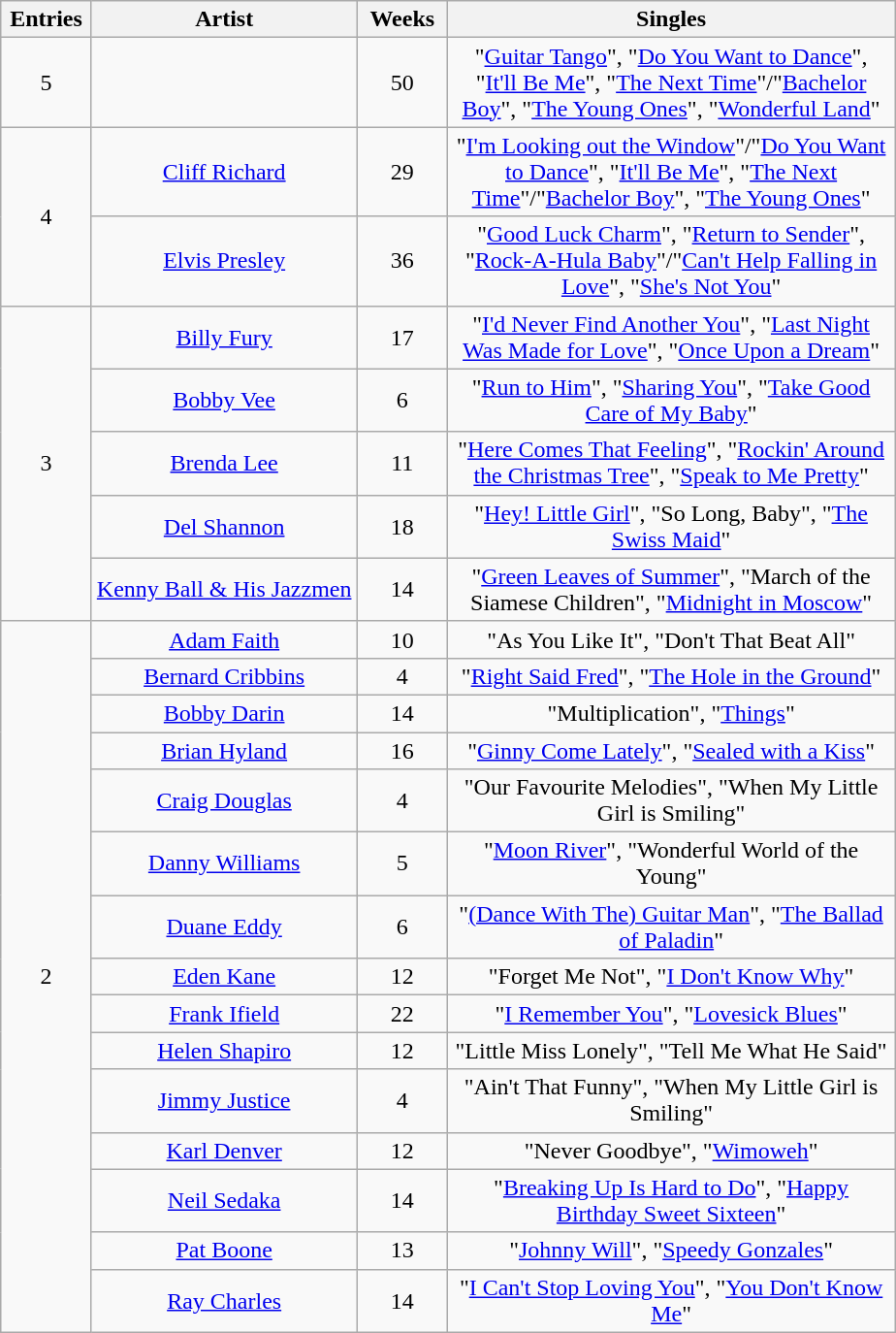<table class="wikitable sortable" style="text-align: center;">
<tr>
<th scope="col" style="width:55px;" data-sort-type="number">Entries</th>
<th scope="col" style="text-align:center;">Artist</th>
<th scope="col" style="width:55px;" data-sort-type="number">Weeks</th>
<th scope="col" style="width:300px;">Singles</th>
</tr>
<tr>
<td rowspan="1" style="text-align:center">5</td>
<td> </td>
<td>50</td>
<td>"<a href='#'>Guitar Tango</a>", "<a href='#'>Do You Want to Dance</a>", "<a href='#'>It'll Be Me</a>", "<a href='#'>The Next Time</a>"/"<a href='#'>Bachelor Boy</a>", "<a href='#'>The Young Ones</a>", "<a href='#'>Wonderful Land</a>"</td>
</tr>
<tr>
<td rowspan="2" style="text-align:center">4</td>
<td><a href='#'>Cliff Richard</a> </td>
<td>29</td>
<td>"<a href='#'>I'm Looking out the Window</a>"/"<a href='#'>Do You Want to Dance</a>", "<a href='#'>It'll Be Me</a>", "<a href='#'>The Next Time</a>"/"<a href='#'>Bachelor Boy</a>", "<a href='#'>The Young Ones</a>"</td>
</tr>
<tr>
<td><a href='#'>Elvis Presley</a></td>
<td>36</td>
<td>"<a href='#'>Good Luck Charm</a>", "<a href='#'>Return to Sender</a>", "<a href='#'>Rock-A-Hula Baby</a>"/"<a href='#'>Can't Help Falling in Love</a>", "<a href='#'>She's Not You</a>"</td>
</tr>
<tr>
<td rowspan="5" style="text-align:center">3</td>
<td><a href='#'>Billy Fury</a></td>
<td>17</td>
<td>"<a href='#'>I'd Never Find Another You</a>", "<a href='#'>Last Night Was Made for Love</a>", "<a href='#'>Once Upon a Dream</a>"</td>
</tr>
<tr>
<td><a href='#'>Bobby Vee</a> </td>
<td>6</td>
<td>"<a href='#'>Run to Him</a>", "<a href='#'>Sharing You</a>", "<a href='#'>Take Good Care of My Baby</a>"</td>
</tr>
<tr>
<td><a href='#'>Brenda Lee</a> </td>
<td>11</td>
<td>"<a href='#'>Here Comes That Feeling</a>", "<a href='#'>Rockin' Around the Christmas Tree</a>", "<a href='#'>Speak to Me Pretty</a>"</td>
</tr>
<tr>
<td><a href='#'>Del Shannon</a></td>
<td>18</td>
<td>"<a href='#'>Hey! Little Girl</a>", "So Long, Baby", "<a href='#'>The Swiss Maid</a>"</td>
</tr>
<tr>
<td><a href='#'>Kenny Ball & His Jazzmen</a> </td>
<td>14</td>
<td>"<a href='#'>Green Leaves of Summer</a>", "March of the Siamese Children", "<a href='#'>Midnight in Moscow</a>"</td>
</tr>
<tr>
<td rowspan="15" style="text-align:center">2</td>
<td><a href='#'>Adam Faith</a></td>
<td>10</td>
<td>"As You Like It", "Don't That Beat All"</td>
</tr>
<tr>
<td><a href='#'>Bernard Cribbins</a></td>
<td>4</td>
<td>"<a href='#'>Right Said Fred</a>", "<a href='#'>The Hole in the Ground</a>"</td>
</tr>
<tr>
<td><a href='#'>Bobby Darin</a></td>
<td>14</td>
<td>"Multiplication", "<a href='#'>Things</a>"</td>
</tr>
<tr>
<td><a href='#'>Brian Hyland</a></td>
<td>16</td>
<td>"<a href='#'>Ginny Come Lately</a>", "<a href='#'>Sealed with a Kiss</a>"</td>
</tr>
<tr>
<td><a href='#'>Craig Douglas</a></td>
<td>4</td>
<td>"Our Favourite Melodies", "When My Little Girl is Smiling"</td>
</tr>
<tr>
<td><a href='#'>Danny Williams</a> </td>
<td>5</td>
<td>"<a href='#'>Moon River</a>", "Wonderful World of the Young"</td>
</tr>
<tr>
<td><a href='#'>Duane Eddy</a> </td>
<td>6</td>
<td>"<a href='#'>(Dance With The) Guitar Man</a>", "<a href='#'>The Ballad of Paladin</a>"</td>
</tr>
<tr>
<td><a href='#'>Eden Kane</a></td>
<td>12</td>
<td>"Forget Me Not", "<a href='#'>I Don't Know Why</a>"</td>
</tr>
<tr>
<td><a href='#'>Frank Ifield</a></td>
<td>22</td>
<td>"<a href='#'>I Remember You</a>", "<a href='#'>Lovesick Blues</a>"</td>
</tr>
<tr>
<td><a href='#'>Helen Shapiro</a></td>
<td>12</td>
<td>"Little Miss Lonely", "Tell Me What He Said"</td>
</tr>
<tr>
<td><a href='#'>Jimmy Justice</a></td>
<td>4</td>
<td>"Ain't That Funny", "When My Little Girl is Smiling"</td>
</tr>
<tr>
<td><a href='#'>Karl Denver</a></td>
<td>12</td>
<td>"Never Goodbye", "<a href='#'>Wimoweh</a>"</td>
</tr>
<tr>
<td><a href='#'>Neil Sedaka</a></td>
<td>14</td>
<td>"<a href='#'>Breaking Up Is Hard to Do</a>", "<a href='#'>Happy Birthday Sweet Sixteen</a>"</td>
</tr>
<tr>
<td><a href='#'>Pat Boone</a> </td>
<td>13</td>
<td>"<a href='#'>Johnny Will</a>", "<a href='#'>Speedy Gonzales</a>"</td>
</tr>
<tr>
<td><a href='#'>Ray Charles</a></td>
<td>14</td>
<td>"<a href='#'>I Can't Stop Loving You</a>", "<a href='#'>You Don't Know Me</a>"</td>
</tr>
</table>
